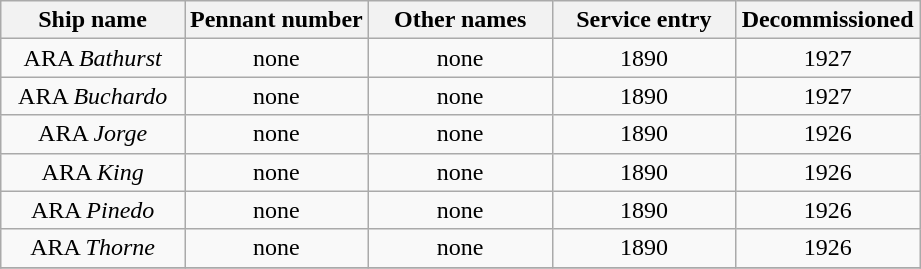<table class="wikitable">
<tr>
<th width="20%" align="left">Ship name</th>
<th width="20%" align="center">Pennant number</th>
<th width="20%" align="center">Other names</th>
<th width="20%" align="center">Service entry</th>
<th width="20%" align="center">Decommissioned</th>
</tr>
<tr>
<td align="center">ARA <em>Bathurst</em></td>
<td align="center">none</td>
<td align="center">none</td>
<td align="center">1890</td>
<td align="center">1927</td>
</tr>
<tr>
<td align="center">ARA <em>Buchardo</em></td>
<td align="center">none</td>
<td align="center">none</td>
<td align="center">1890</td>
<td align="center">1927</td>
</tr>
<tr>
<td align="center">ARA <em>Jorge</em></td>
<td align="center">none</td>
<td align="center">none</td>
<td align="center">1890</td>
<td align="center">1926</td>
</tr>
<tr>
<td align="center">ARA <em>King</em></td>
<td align="center">none</td>
<td align="center">none</td>
<td align="center">1890</td>
<td align="center">1926</td>
</tr>
<tr>
<td align="center">ARA <em>Pinedo</em></td>
<td align="center">none</td>
<td align="center">none</td>
<td align="center">1890</td>
<td align="center">1926</td>
</tr>
<tr>
<td align="center">ARA <em>Thorne</em></td>
<td align="center">none</td>
<td align="center">none</td>
<td align="center">1890</td>
<td align="center">1926</td>
</tr>
<tr>
</tr>
</table>
